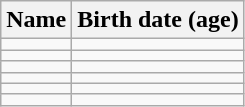<table class="wikitable sortable"  style="text-align:center;">
<tr>
<th>Name</th>
<th>Birth date (age)</th>
</tr>
<tr>
<td style="text-align:left;" data-sort-value="Omura, Anzu"></td>
<td style="text-align:left;"></td>
</tr>
<tr>
<td style="text-align:left;" data-sort-value="Shinohara, Kyōka"></td>
<td style="text-align:left;"></td>
</tr>
<tr>
<td style="text-align:left;" data-sort-value="Sugimoto, Riina"></td>
<td style="text-align:left;"></td>
</tr>
<tr>
<td style="text-align:left;" data-sort-value="Hara, Yune"></td>
<td style="text-align:left;"></td>
</tr>
<tr>
<td style="text-align:left;" data-sort-value="Morimoto, Kurumi"></td>
<td style="text-align:left;"></td>
</tr>
<tr>
<td style="text-align:left;" data-sort-value="Yamamura, Sakura"></td>
<td style="text-align:left;"></td>
</tr>
</table>
